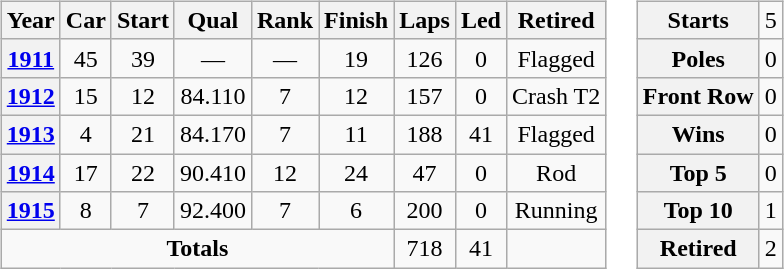<table>
<tr ---- valign="top">
<td><br><table class="wikitable" style="text-align:center">
<tr>
<th>Year</th>
<th>Car</th>
<th>Start</th>
<th>Qual</th>
<th>Rank</th>
<th>Finish</th>
<th>Laps</th>
<th>Led</th>
<th>Retired</th>
</tr>
<tr>
<th><a href='#'>1911</a></th>
<td>45</td>
<td>39</td>
<td>—</td>
<td>—</td>
<td>19</td>
<td>126</td>
<td>0</td>
<td>Flagged</td>
</tr>
<tr>
<th><a href='#'>1912</a></th>
<td>15</td>
<td>12</td>
<td>84.110</td>
<td>7</td>
<td>12</td>
<td>157</td>
<td>0</td>
<td>Crash T2</td>
</tr>
<tr>
<th><a href='#'>1913</a></th>
<td>4</td>
<td>21</td>
<td>84.170</td>
<td>7</td>
<td>11</td>
<td>188</td>
<td>41</td>
<td>Flagged</td>
</tr>
<tr>
<th><a href='#'>1914</a></th>
<td>17</td>
<td>22</td>
<td>90.410</td>
<td>12</td>
<td>24</td>
<td>47</td>
<td>0</td>
<td>Rod</td>
</tr>
<tr>
<th><a href='#'>1915</a></th>
<td>8</td>
<td>7</td>
<td>92.400</td>
<td>7</td>
<td>6</td>
<td>200</td>
<td>0</td>
<td>Running</td>
</tr>
<tr>
<td colspan="6"><strong>Totals</strong></td>
<td>718</td>
<td>41</td>
<td></td>
</tr>
</table>
</td>
<td><br><table class="wikitable" style="text-align:center">
<tr>
<th>Starts</th>
<td>5</td>
</tr>
<tr>
<th>Poles</th>
<td>0</td>
</tr>
<tr>
<th>Front Row</th>
<td>0</td>
</tr>
<tr>
<th>Wins</th>
<td>0</td>
</tr>
<tr>
<th>Top 5</th>
<td>0</td>
</tr>
<tr>
<th>Top 10</th>
<td>1</td>
</tr>
<tr>
<th>Retired</th>
<td>2</td>
</tr>
</table>
</td>
</tr>
</table>
